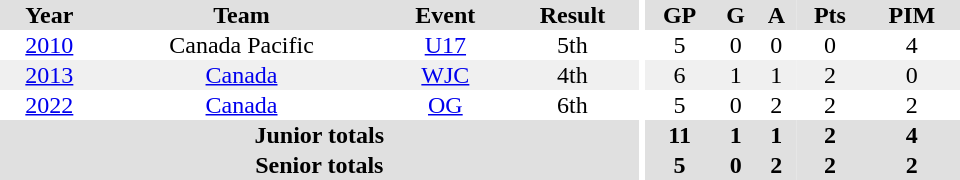<table border="0" cellpadding="1" cellspacing="0" ID="Table3" style="text-align:center; width:40em">
<tr ALIGN="center" bgcolor="#e0e0e0">
<th>Year</th>
<th>Team</th>
<th>Event</th>
<th>Result</th>
<th rowspan="99" bgcolor="#ffffff"></th>
<th>GP</th>
<th>G</th>
<th>A</th>
<th>Pts</th>
<th>PIM</th>
</tr>
<tr>
<td><a href='#'>2010</a></td>
<td>Canada Pacific</td>
<td><a href='#'>U17</a></td>
<td>5th</td>
<td>5</td>
<td>0</td>
<td>0</td>
<td>0</td>
<td>4</td>
</tr>
<tr bgcolor="#f0f0f0">
<td><a href='#'>2013</a></td>
<td><a href='#'>Canada</a></td>
<td><a href='#'>WJC</a></td>
<td>4th</td>
<td>6</td>
<td>1</td>
<td>1</td>
<td>2</td>
<td>0</td>
</tr>
<tr>
<td><a href='#'>2022</a></td>
<td><a href='#'>Canada</a></td>
<td><a href='#'>OG</a></td>
<td>6th</td>
<td>5</td>
<td>0</td>
<td>2</td>
<td>2</td>
<td>2</td>
</tr>
<tr bgcolor="#e0e0e0">
<th colspan=4>Junior totals</th>
<th>11</th>
<th>1</th>
<th>1</th>
<th>2</th>
<th>4</th>
</tr>
<tr bgcolor="#e0e0e0">
<th colspan=4>Senior totals</th>
<th>5</th>
<th>0</th>
<th>2</th>
<th>2</th>
<th>2</th>
</tr>
</table>
